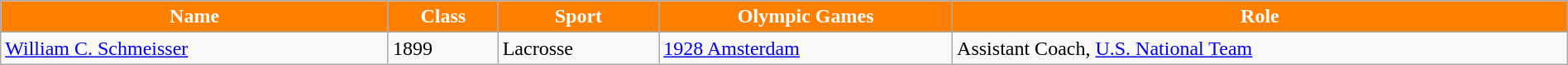<table class="wikitable" style="width:100%; border-collapse:collapse;">
<tr>
<th style="background:#FF7F00; color:white;">Name</th>
<th style="background:#FF7F00; color:white;">Class</th>
<th style="background:#FF7F00; color:white;">Sport</th>
<th style="background:#FF7F00; color:white;">Olympic Games</th>
<th style="background:#FF7F00; color:white;">Role</th>
</tr>
<tr>
<td><a href='#'>William C. Schmeisser</a></td>
<td>1899</td>
<td>Lacrosse</td>
<td><a href='#'>1928 Amsterdam</a></td>
<td>Assistant Coach, <a href='#'>U.S. National Team</a></td>
</tr>
</table>
